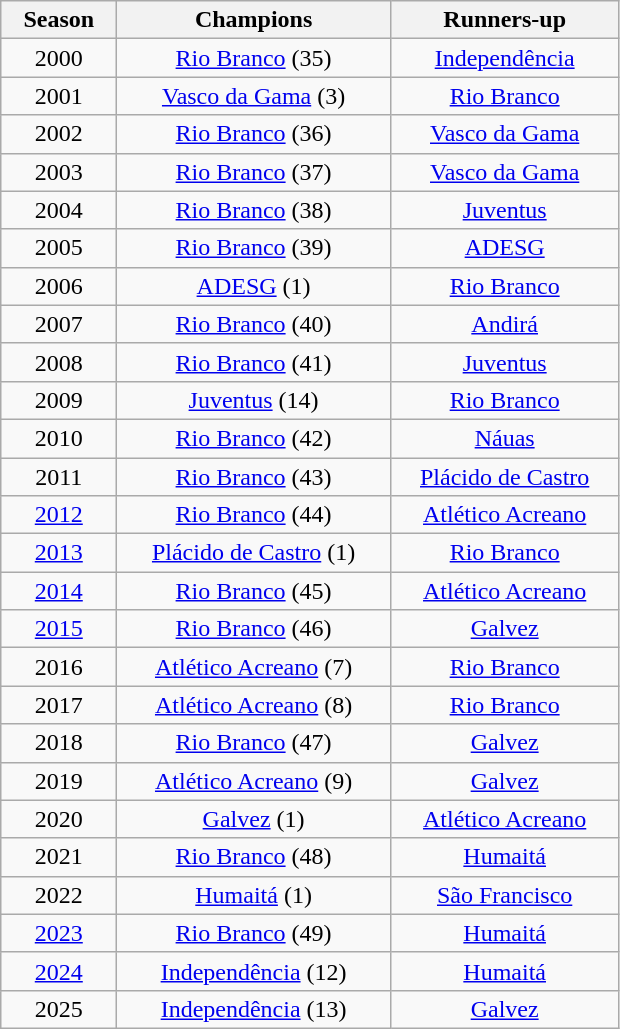<table class="wikitable" style="text-align:center; margin-left:1em;">
<tr>
<th style="width:70px">Season</th>
<th style="width:175px">Champions</th>
<th style="width:145px">Runners-up</th>
</tr>
<tr>
<td>2000</td>
<td><a href='#'>Rio Branco</a> (35)</td>
<td><a href='#'>Independência</a></td>
</tr>
<tr>
<td>2001</td>
<td><a href='#'>Vasco da Gama</a> (3)</td>
<td><a href='#'>Rio Branco</a></td>
</tr>
<tr>
<td>2002</td>
<td><a href='#'>Rio Branco</a> (36)</td>
<td><a href='#'>Vasco da Gama</a></td>
</tr>
<tr>
<td>2003</td>
<td><a href='#'>Rio Branco</a> (37)</td>
<td><a href='#'>Vasco da Gama</a></td>
</tr>
<tr>
<td>2004</td>
<td><a href='#'>Rio Branco</a> (38)</td>
<td><a href='#'>Juventus</a></td>
</tr>
<tr>
<td>2005</td>
<td><a href='#'>Rio Branco</a> (39)</td>
<td><a href='#'>ADESG</a></td>
</tr>
<tr>
<td>2006</td>
<td><a href='#'>ADESG</a> (1)</td>
<td><a href='#'>Rio Branco</a></td>
</tr>
<tr>
<td>2007</td>
<td><a href='#'>Rio Branco</a> (40)</td>
<td><a href='#'>Andirá</a></td>
</tr>
<tr>
<td>2008</td>
<td><a href='#'>Rio Branco</a> (41)</td>
<td><a href='#'>Juventus</a></td>
</tr>
<tr>
<td>2009</td>
<td><a href='#'>Juventus</a> (14)</td>
<td><a href='#'>Rio Branco</a></td>
</tr>
<tr>
<td>2010</td>
<td><a href='#'>Rio Branco</a> (42)</td>
<td><a href='#'>Náuas</a></td>
</tr>
<tr>
<td>2011</td>
<td><a href='#'>Rio Branco</a> (43)</td>
<td><a href='#'>Plácido de Castro</a></td>
</tr>
<tr>
<td><a href='#'>2012</a></td>
<td><a href='#'>Rio Branco</a> (44)</td>
<td><a href='#'>Atlético Acreano</a></td>
</tr>
<tr>
<td><a href='#'>2013</a></td>
<td><a href='#'>Plácido de Castro</a> (1)</td>
<td><a href='#'>Rio Branco</a></td>
</tr>
<tr>
<td><a href='#'>2014</a></td>
<td><a href='#'>Rio Branco</a> (45)</td>
<td><a href='#'>Atlético Acreano</a></td>
</tr>
<tr>
<td><a href='#'>2015</a></td>
<td><a href='#'>Rio Branco</a> (46)</td>
<td><a href='#'>Galvez</a></td>
</tr>
<tr>
<td>2016</td>
<td><a href='#'>Atlético Acreano</a> (7)</td>
<td><a href='#'>Rio Branco</a></td>
</tr>
<tr>
<td>2017</td>
<td><a href='#'>Atlético Acreano</a> (8)</td>
<td><a href='#'>Rio Branco</a></td>
</tr>
<tr>
<td>2018</td>
<td><a href='#'>Rio Branco</a> (47)</td>
<td><a href='#'>Galvez</a></td>
</tr>
<tr>
<td>2019</td>
<td><a href='#'>Atlético Acreano</a> (9)</td>
<td><a href='#'>Galvez</a></td>
</tr>
<tr>
<td>2020</td>
<td><a href='#'>Galvez</a> (1)</td>
<td><a href='#'>Atlético Acreano</a></td>
</tr>
<tr>
<td>2021</td>
<td><a href='#'>Rio Branco</a> (48)</td>
<td><a href='#'>Humaitá</a></td>
</tr>
<tr>
<td>2022</td>
<td><a href='#'>Humaitá</a> (1)</td>
<td><a href='#'>São Francisco</a></td>
</tr>
<tr>
<td><a href='#'>2023</a></td>
<td><a href='#'>Rio Branco</a> (49)</td>
<td><a href='#'>Humaitá</a></td>
</tr>
<tr>
<td><a href='#'>2024</a></td>
<td><a href='#'>Independência</a> (12)</td>
<td><a href='#'>Humaitá</a></td>
</tr>
<tr>
<td>2025</td>
<td><a href='#'>Independência</a> (13)</td>
<td><a href='#'>Galvez</a></td>
</tr>
</table>
